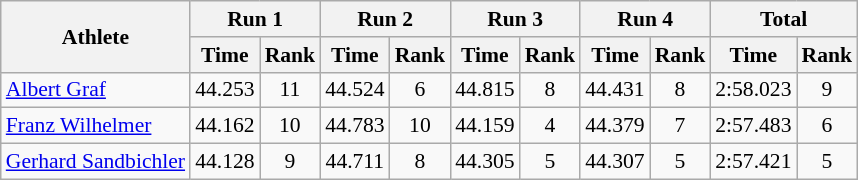<table class="wikitable" border="1" style="font-size:90%">
<tr>
<th rowspan="2">Athlete</th>
<th colspan="2">Run 1</th>
<th colspan="2">Run 2</th>
<th colspan="2">Run 3</th>
<th colspan="2">Run 4</th>
<th colspan="2">Total</th>
</tr>
<tr>
<th>Time</th>
<th>Rank</th>
<th>Time</th>
<th>Rank</th>
<th>Time</th>
<th>Rank</th>
<th>Time</th>
<th>Rank</th>
<th>Time</th>
<th>Rank</th>
</tr>
<tr>
<td><a href='#'>Albert Graf</a></td>
<td align="center">44.253</td>
<td align="center">11</td>
<td align="center">44.524</td>
<td align="center">6</td>
<td align="center">44.815</td>
<td align="center">8</td>
<td align="center">44.431</td>
<td align="center">8</td>
<td align="center">2:58.023</td>
<td align="center">9</td>
</tr>
<tr>
<td><a href='#'>Franz Wilhelmer</a></td>
<td align="center">44.162</td>
<td align="center">10</td>
<td align="center">44.783</td>
<td align="center">10</td>
<td align="center">44.159</td>
<td align="center">4</td>
<td align="center">44.379</td>
<td align="center">7</td>
<td align="center">2:57.483</td>
<td align="center">6</td>
</tr>
<tr>
<td><a href='#'>Gerhard Sandbichler</a></td>
<td align="center">44.128</td>
<td align="center">9</td>
<td align="center">44.711</td>
<td align="center">8</td>
<td align="center">44.305</td>
<td align="center">5</td>
<td align="center">44.307</td>
<td align="center">5</td>
<td align="center">2:57.421</td>
<td align="center">5</td>
</tr>
</table>
